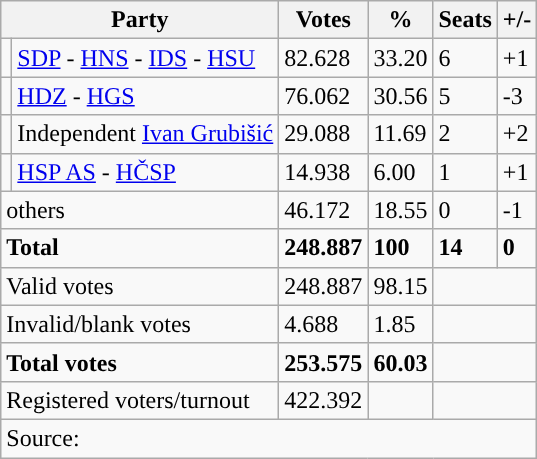<table class="wikitable" style="text-align: left;">
<tr>
<th colspan="2">Party</th>
<th>Votes</th>
<th>%</th>
<th>Seats</th>
<th>+/-</th>
</tr>
<tr>
<td style="background-color: "></td>
<td><a href='#'>SDP</a> - <a href='#'>HNS</a> - <a href='#'>IDS</a> - <a href='#'>HSU</a></td>
<td>82.628</td>
<td>33.20</td>
<td>6</td>
<td>+1</td>
</tr>
<tr>
<td style="background-color: "></td>
<td><a href='#'>HDZ</a> - <a href='#'>HGS</a></td>
<td>76.062</td>
<td>30.56</td>
<td>5</td>
<td>-3</td>
</tr>
<tr>
<td style="background-color: "></td>
<td>Independent <a href='#'>Ivan Grubišić</a></td>
<td>29.088</td>
<td>11.69</td>
<td>2</td>
<td>+2</td>
</tr>
<tr>
<td style="background-color: "></td>
<td><a href='#'>HSP AS</a> - <a href='#'>HČSP</a></td>
<td>14.938</td>
<td>6.00</td>
<td>1</td>
<td>+1</td>
</tr>
<tr>
<td colspan="2">others</td>
<td>46.172</td>
<td>18.55</td>
<td>0</td>
<td>-1</td>
</tr>
<tr>
<td colspan="2"><strong>Total</strong></td>
<td><strong>248.887</strong></td>
<td><strong>100</strong></td>
<td><strong>14</strong></td>
<td><strong>0</strong></td>
</tr>
<tr>
<td colspan="2">Valid votes</td>
<td>248.887</td>
<td>98.15</td>
<td colspan="2"></td>
</tr>
<tr>
<td colspan="2">Invalid/blank votes</td>
<td>4.688</td>
<td>1.85</td>
<td colspan="2"></td>
</tr>
<tr>
<td colspan="2"><strong>Total votes</strong></td>
<td><strong>253.575</strong></td>
<td><strong>60.03</strong></td>
<td colspan="2"></td>
</tr>
<tr>
<td colspan="2">Registered voters/turnout</td>
<td votes14="5343">422.392</td>
<td></td>
<td colspan="2"></td>
</tr>
<tr>
<td colspan="6">Source: </td>
</tr>
</table>
